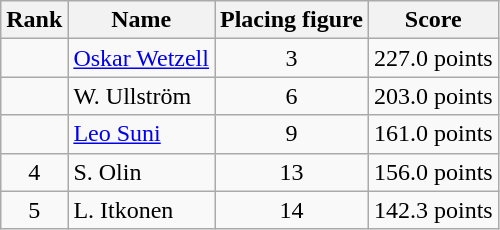<table class="wikitable" style="text-align:center">
<tr>
<th>Rank</th>
<th>Name</th>
<th>Placing figure</th>
<th>Score</th>
</tr>
<tr>
<td></td>
<td align=left><a href='#'>Oskar Wetzell</a></td>
<td>3</td>
<td>227.0 points</td>
</tr>
<tr>
<td></td>
<td align=left>W. Ullström</td>
<td>6</td>
<td>203.0 points</td>
</tr>
<tr>
<td></td>
<td align=left><a href='#'>Leo Suni</a></td>
<td>9</td>
<td>161.0 points</td>
</tr>
<tr>
<td>4</td>
<td align=left>S. Olin</td>
<td>13</td>
<td>156.0 points</td>
</tr>
<tr>
<td>5</td>
<td align=left>L. Itkonen</td>
<td>14</td>
<td>142.3 points</td>
</tr>
</table>
